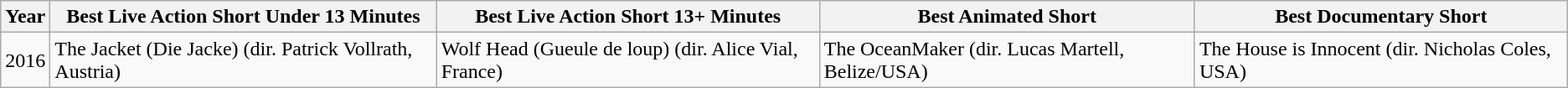<table class="wikitable">
<tr>
<th>Year</th>
<th>Best Live Action Short Under 13 Minutes</th>
<th>Best Live Action Short 13+ Minutes</th>
<th>Best Animated Short</th>
<th>Best Documentary Short</th>
</tr>
<tr>
<td>2016</td>
<td>The Jacket (Die Jacke) (dir. Patrick Vollrath, Austria)</td>
<td>Wolf Head (Gueule de loup) (dir. Alice Vial, France)</td>
<td>The OceanMaker (dir. Lucas Martell, Belize/USA)</td>
<td>The House is Innocent (dir. Nicholas Coles, USA)</td>
</tr>
</table>
